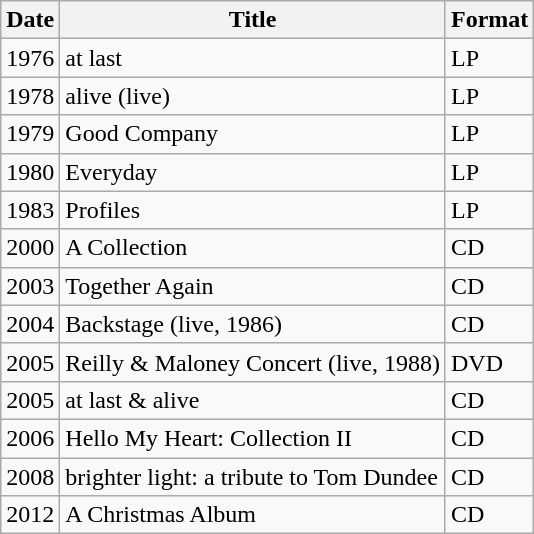<table class="wikitable">
<tr>
<th>Date</th>
<th>Title</th>
<th>Format</th>
</tr>
<tr>
<td>1976</td>
<td>at last</td>
<td>LP</td>
</tr>
<tr>
<td>1978</td>
<td>alive (live)</td>
<td>LP</td>
</tr>
<tr>
<td>1979</td>
<td>Good Company</td>
<td>LP</td>
</tr>
<tr>
<td>1980</td>
<td>Everyday</td>
<td>LP</td>
</tr>
<tr>
<td>1983</td>
<td>Profiles</td>
<td>LP</td>
</tr>
<tr>
<td>2000</td>
<td>A Collection</td>
<td>CD</td>
</tr>
<tr>
<td>2003</td>
<td>Together Again</td>
<td>CD</td>
</tr>
<tr>
<td>2004</td>
<td>Backstage (live, 1986)</td>
<td>CD</td>
</tr>
<tr>
<td>2005</td>
<td>Reilly & Maloney Concert (live, 1988)</td>
<td>DVD</td>
</tr>
<tr>
<td>2005</td>
<td>at last & alive</td>
<td>CD</td>
</tr>
<tr>
<td>2006</td>
<td>Hello My Heart: Collection II</td>
<td>CD</td>
</tr>
<tr>
<td>2008</td>
<td>brighter light: a tribute to Tom Dundee</td>
<td>CD</td>
</tr>
<tr>
<td>2012</td>
<td>A Christmas Album</td>
<td>CD</td>
</tr>
</table>
